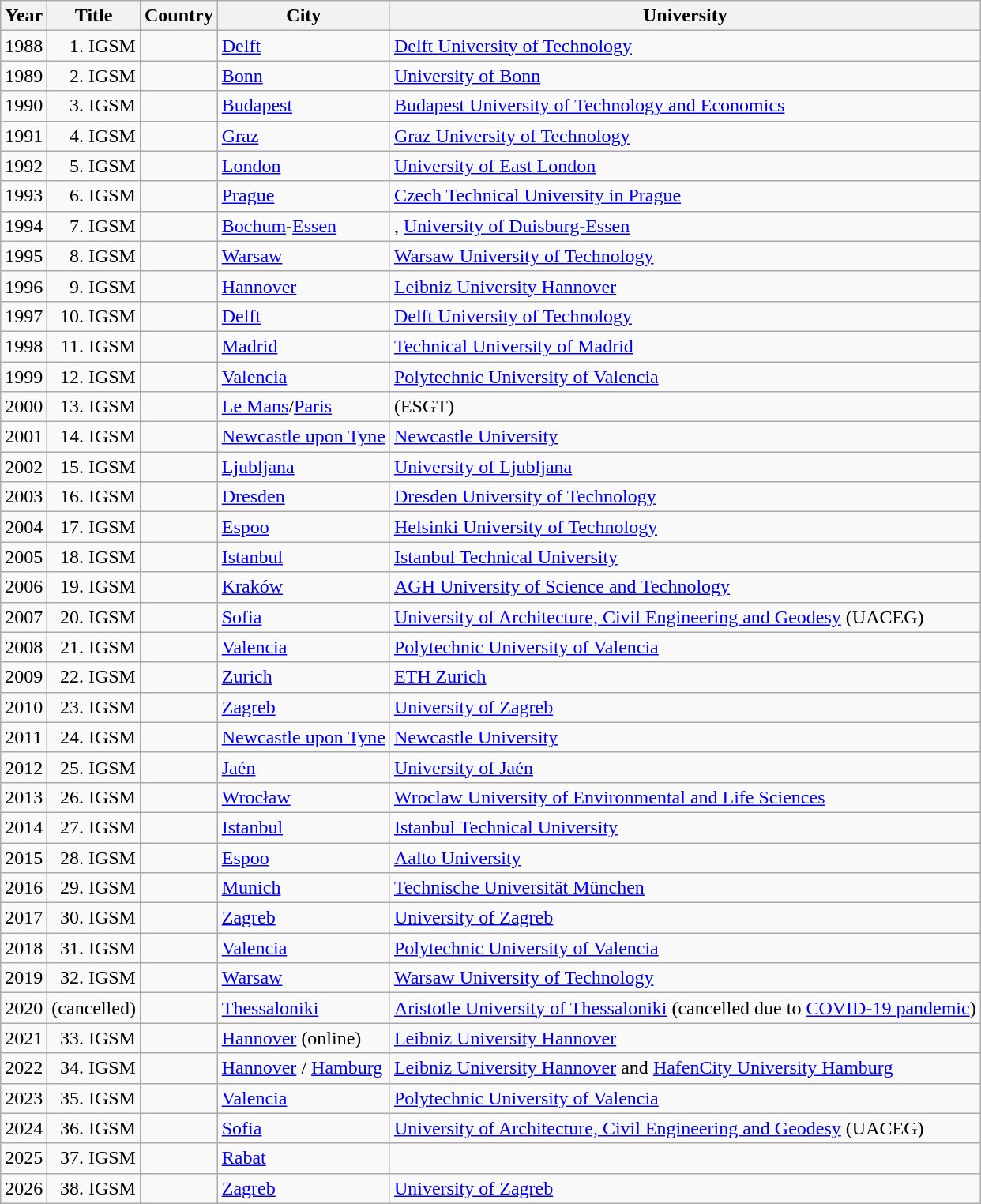<table class="wikitable sortable zebra">
<tr>
<th>Year</th>
<th class="unsortable">Title</th>
<th>Country</th>
<th>City</th>
<th>University</th>
</tr>
<tr>
<td>1988</td>
<td style="text-align:right">1. IGSM</td>
<td></td>
<td><a href='#'>Delft</a></td>
<td><a href='#'>Delft University of Technology</a></td>
</tr>
<tr>
<td>1989</td>
<td style="text-align:right">2. IGSM</td>
<td></td>
<td><a href='#'>Bonn</a></td>
<td><a href='#'>University of Bonn</a></td>
</tr>
<tr>
<td>1990</td>
<td style="text-align:right">3. IGSM</td>
<td></td>
<td><a href='#'>Budapest</a></td>
<td><a href='#'>Budapest University of Technology and Economics</a></td>
</tr>
<tr>
<td>1991</td>
<td style="text-align:right">4. IGSM</td>
<td></td>
<td><a href='#'>Graz</a></td>
<td><a href='#'>Graz University of Technology</a></td>
</tr>
<tr>
<td>1992</td>
<td style="text-align:right">5. IGSM</td>
<td></td>
<td><a href='#'>London</a></td>
<td><a href='#'>University of East London</a></td>
</tr>
<tr>
<td>1993</td>
<td style="text-align:right">6. IGSM</td>
<td></td>
<td><a href='#'>Prague</a></td>
<td><a href='#'>Czech Technical University in Prague</a></td>
</tr>
<tr>
<td>1994</td>
<td style="text-align:right">7. IGSM</td>
<td></td>
<td><a href='#'>Bochum</a>-<a href='#'>Essen</a></td>
<td>, <a href='#'>University of Duisburg-Essen</a></td>
</tr>
<tr>
<td>1995</td>
<td style="text-align:right">8. IGSM</td>
<td></td>
<td><a href='#'>Warsaw</a></td>
<td><a href='#'>Warsaw University of Technology</a></td>
</tr>
<tr>
<td>1996</td>
<td style="text-align:right">9. IGSM</td>
<td></td>
<td><a href='#'>Hannover</a></td>
<td><a href='#'>Leibniz University Hannover</a></td>
</tr>
<tr>
<td>1997</td>
<td style="text-align:right">10. IGSM</td>
<td></td>
<td><a href='#'>Delft</a></td>
<td><a href='#'>Delft University of Technology</a></td>
</tr>
<tr>
<td>1998</td>
<td style="text-align:right">11. IGSM</td>
<td></td>
<td><a href='#'>Madrid</a></td>
<td><a href='#'>Technical University of Madrid</a></td>
</tr>
<tr>
<td>1999</td>
<td style="text-align:right">12. IGSM</td>
<td></td>
<td><a href='#'>Valencia</a></td>
<td><a href='#'>Polytechnic University of Valencia</a></td>
</tr>
<tr>
<td>2000</td>
<td style="text-align:right">13. IGSM</td>
<td></td>
<td><a href='#'>Le Mans</a>/<a href='#'>Paris</a></td>
<td> (ESGT)</td>
</tr>
<tr>
<td>2001</td>
<td style="text-align:right">14. IGSM</td>
<td></td>
<td><a href='#'>Newcastle upon Tyne</a></td>
<td><a href='#'>Newcastle University</a></td>
</tr>
<tr>
<td>2002</td>
<td style="text-align:right">15. IGSM</td>
<td></td>
<td><a href='#'>Ljubljana</a></td>
<td><a href='#'>University of Ljubljana</a></td>
</tr>
<tr>
<td>2003</td>
<td style="text-align:right">16. IGSM</td>
<td></td>
<td><a href='#'>Dresden</a></td>
<td><a href='#'>Dresden University of Technology</a></td>
</tr>
<tr>
<td>2004</td>
<td style="text-align:right">17. IGSM</td>
<td></td>
<td><a href='#'>Espoo</a></td>
<td><a href='#'>Helsinki University of Technology</a></td>
</tr>
<tr>
<td>2005</td>
<td style="text-align:right">18. IGSM</td>
<td></td>
<td><a href='#'>Istanbul</a></td>
<td><a href='#'>Istanbul Technical University</a></td>
</tr>
<tr>
<td>2006</td>
<td style="text-align:right">19. IGSM</td>
<td></td>
<td><a href='#'>Kraków</a></td>
<td><a href='#'>AGH University of Science and Technology</a></td>
</tr>
<tr>
<td>2007</td>
<td style="text-align:right">20. IGSM</td>
<td></td>
<td><a href='#'>Sofia</a></td>
<td><a href='#'>University of Architecture, Civil Engineering and Geodesy</a> (UACEG)</td>
</tr>
<tr>
<td>2008</td>
<td style="text-align:right">21. IGSM</td>
<td></td>
<td><a href='#'>Valencia</a></td>
<td><a href='#'>Polytechnic University of Valencia</a></td>
</tr>
<tr>
<td>2009</td>
<td style="text-align:right">22. IGSM</td>
<td></td>
<td><a href='#'>Zurich</a></td>
<td><a href='#'>ETH Zurich</a></td>
</tr>
<tr>
<td>2010</td>
<td style="text-align:right">23. IGSM</td>
<td></td>
<td><a href='#'>Zagreb</a></td>
<td><a href='#'>University of Zagreb</a></td>
</tr>
<tr>
<td>2011</td>
<td style="text-align:right">24. IGSM</td>
<td></td>
<td><a href='#'>Newcastle upon Tyne</a></td>
<td><a href='#'>Newcastle University</a></td>
</tr>
<tr>
<td>2012</td>
<td style="text-align:right">25. IGSM</td>
<td></td>
<td><a href='#'>Jaén</a></td>
<td><a href='#'>University of Jaén</a></td>
</tr>
<tr>
<td>2013</td>
<td style="text-align:right">26. IGSM</td>
<td></td>
<td><a href='#'>Wrocław</a></td>
<td><a href='#'>Wroclaw University of Environmental and Life Sciences</a></td>
</tr>
<tr>
<td>2014</td>
<td style="text-align:right">27. IGSM</td>
<td></td>
<td><a href='#'>Istanbul</a></td>
<td><a href='#'>Istanbul Technical University</a></td>
</tr>
<tr>
<td>2015</td>
<td style="text-align:right">28. IGSM</td>
<td></td>
<td><a href='#'>Espoo</a></td>
<td><a href='#'>Aalto University</a></td>
</tr>
<tr>
<td>2016</td>
<td style="text-align:right">29. IGSM</td>
<td></td>
<td><a href='#'>Munich</a></td>
<td><a href='#'>Technische Universität München</a></td>
</tr>
<tr>
<td>2017</td>
<td style="text-align:right">30. IGSM</td>
<td></td>
<td><a href='#'>Zagreb</a></td>
<td><a href='#'>University of Zagreb</a></td>
</tr>
<tr>
<td>2018</td>
<td style="text-align:right">31. IGSM</td>
<td></td>
<td><a href='#'>Valencia</a></td>
<td><a href='#'>Polytechnic University of Valencia</a></td>
</tr>
<tr>
<td>2019</td>
<td style="text-align:right">32. IGSM</td>
<td></td>
<td><a href='#'>Warsaw</a></td>
<td><a href='#'>Warsaw University of Technology</a></td>
</tr>
<tr>
<td>2020</td>
<td style="text-align:right">(cancelled)</td>
<td></td>
<td><a href='#'>Thessaloniki</a></td>
<td><a href='#'>Aristotle University of Thessaloniki</a> (cancelled due to <a href='#'>COVID-19 pandemic</a>)</td>
</tr>
<tr>
<td>2021</td>
<td style="text-align:right">33. IGSM</td>
<td></td>
<td><a href='#'>Hannover</a> (online)</td>
<td><a href='#'>Leibniz University Hannover</a></td>
</tr>
<tr>
<td>2022</td>
<td style="text-align:right">34. IGSM</td>
<td></td>
<td><a href='#'>Hannover</a> / <a href='#'>Hamburg</a></td>
<td><a href='#'>Leibniz University Hannover</a> and <a href='#'>HafenCity University Hamburg</a></td>
</tr>
<tr>
<td>2023</td>
<td style="text-align:right">35. IGSM</td>
<td></td>
<td><a href='#'>Valencia</a></td>
<td><a href='#'>Polytechnic University of Valencia</a></td>
</tr>
<tr>
<td>2024</td>
<td style="text-align:right">36. IGSM</td>
<td></td>
<td><a href='#'>Sofia</a></td>
<td><a href='#'>University of Architecture, Civil Engineering and Geodesy</a> (UACEG)</td>
</tr>
<tr>
<td>2025</td>
<td style="text-align:right">37. IGSM</td>
<td></td>
<td><a href='#'>Rabat</a></td>
<td></td>
</tr>
<tr>
<td>2026</td>
<td style="text-align:right">38. IGSM</td>
<td></td>
<td><a href='#'>Zagreb</a></td>
<td><a href='#'>University of Zagreb</a></td>
</tr>
</table>
